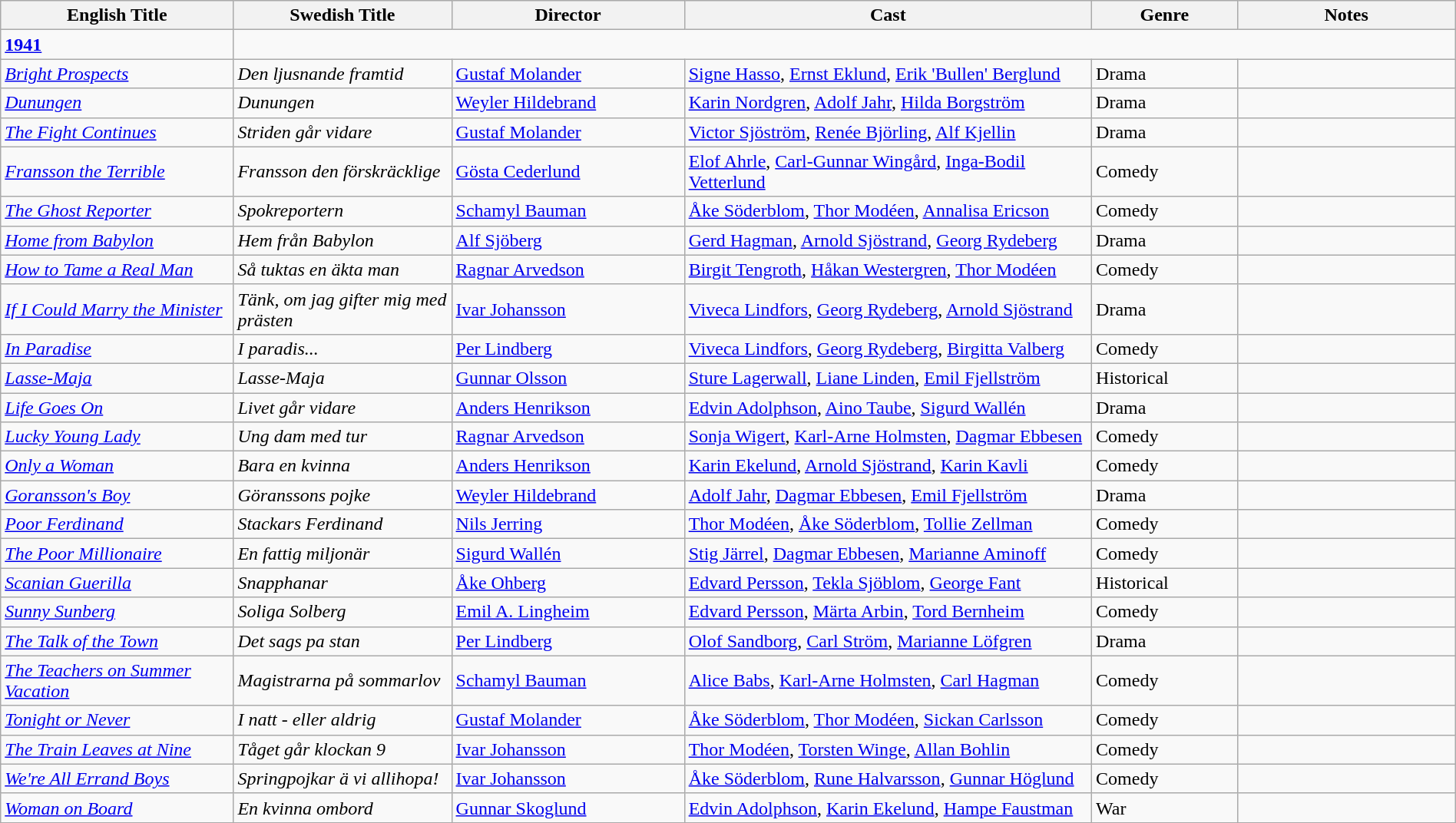<table class="wikitable" style="width:100%;">
<tr>
<th style="width:16%;">English Title</th>
<th style="width:15%;">Swedish Title</th>
<th style="width:16%;">Director</th>
<th style="width:28%;">Cast</th>
<th style="width:10%;">Genre</th>
<th style="width:15%;">Notes</th>
</tr>
<tr>
<td><strong><a href='#'>1941</a></strong></td>
</tr>
<tr>
<td><em><a href='#'>Bright Prospects</a></em></td>
<td><em>Den ljusnande framtid</em></td>
<td><a href='#'>Gustaf Molander</a></td>
<td><a href='#'>Signe Hasso</a>, <a href='#'>Ernst Eklund</a>, <a href='#'>Erik 'Bullen' Berglund</a></td>
<td>Drama</td>
<td></td>
</tr>
<tr>
<td><em><a href='#'>Dunungen</a></em></td>
<td><em>Dunungen</em></td>
<td><a href='#'>Weyler Hildebrand</a></td>
<td><a href='#'>Karin Nordgren</a>, <a href='#'>Adolf Jahr</a>, <a href='#'>Hilda Borgström</a></td>
<td>Drama</td>
<td></td>
</tr>
<tr>
<td><em><a href='#'>The Fight Continues</a></em></td>
<td><em>Striden går vidare</em></td>
<td><a href='#'>Gustaf Molander</a></td>
<td><a href='#'>Victor Sjöström</a>, <a href='#'>Renée Björling</a>, <a href='#'>Alf Kjellin</a></td>
<td>Drama</td>
<td></td>
</tr>
<tr>
<td><em><a href='#'>Fransson the Terrible</a></em></td>
<td><em>Fransson den förskräcklige</em></td>
<td><a href='#'>Gösta Cederlund</a></td>
<td><a href='#'>Elof Ahrle</a>, <a href='#'>Carl-Gunnar Wingård</a>, <a href='#'>Inga-Bodil Vetterlund</a></td>
<td>Comedy</td>
<td></td>
</tr>
<tr>
<td><em><a href='#'>The Ghost Reporter</a></em></td>
<td><em>Spokreportern</em></td>
<td><a href='#'>Schamyl Bauman</a></td>
<td><a href='#'>Åke Söderblom</a>, <a href='#'>Thor Modéen</a>, <a href='#'>Annalisa Ericson</a></td>
<td>Comedy</td>
<td></td>
</tr>
<tr>
<td><em><a href='#'>Home from Babylon</a></em></td>
<td><em>Hem från Babylon</em></td>
<td><a href='#'>Alf Sjöberg</a></td>
<td><a href='#'>Gerd Hagman</a>, <a href='#'>Arnold Sjöstrand</a>, <a href='#'>Georg Rydeberg</a></td>
<td>Drama</td>
<td></td>
</tr>
<tr>
<td><em><a href='#'>How to Tame a Real Man</a></em></td>
<td><em>Så tuktas en äkta man</em></td>
<td><a href='#'>Ragnar Arvedson</a></td>
<td><a href='#'>Birgit Tengroth</a>, <a href='#'>Håkan Westergren</a>, <a href='#'>Thor Modéen</a></td>
<td>Comedy</td>
<td></td>
</tr>
<tr>
<td><em><a href='#'>If I Could Marry the Minister</a></em></td>
<td><em>Tänk, om jag gifter mig med prästen</em></td>
<td><a href='#'>Ivar Johansson</a></td>
<td><a href='#'>Viveca Lindfors</a>, <a href='#'>Georg Rydeberg</a>, <a href='#'>Arnold Sjöstrand</a></td>
<td>Drama</td>
<td></td>
</tr>
<tr>
<td><em><a href='#'>In Paradise</a></em></td>
<td><em>I paradis...</em></td>
<td><a href='#'>Per Lindberg</a></td>
<td><a href='#'>Viveca Lindfors</a>, <a href='#'>Georg Rydeberg</a>, <a href='#'>Birgitta Valberg</a></td>
<td>Comedy</td>
<td></td>
</tr>
<tr>
<td><em><a href='#'>Lasse-Maja</a></em></td>
<td><em>Lasse-Maja</em></td>
<td><a href='#'>Gunnar Olsson</a></td>
<td><a href='#'>Sture Lagerwall</a>, <a href='#'>Liane Linden</a>, <a href='#'>Emil Fjellström</a></td>
<td>Historical</td>
<td></td>
</tr>
<tr>
<td><em><a href='#'>Life Goes On</a></em></td>
<td><em>Livet går vidare</em></td>
<td><a href='#'>Anders Henrikson</a></td>
<td><a href='#'>Edvin Adolphson</a>, <a href='#'>Aino Taube</a>, <a href='#'>Sigurd Wallén</a></td>
<td>Drama</td>
<td></td>
</tr>
<tr>
<td><em><a href='#'>Lucky Young Lady</a></em></td>
<td><em>Ung dam med tur</em></td>
<td><a href='#'>Ragnar Arvedson</a></td>
<td><a href='#'>Sonja Wigert</a>, <a href='#'>Karl-Arne Holmsten</a>, <a href='#'>Dagmar Ebbesen</a></td>
<td>Comedy</td>
<td></td>
</tr>
<tr>
<td><em><a href='#'>Only a Woman</a></em></td>
<td><em>Bara en kvinna</em></td>
<td><a href='#'>Anders Henrikson</a></td>
<td><a href='#'>Karin Ekelund</a>, <a href='#'>Arnold Sjöstrand</a>, <a href='#'>Karin Kavli</a></td>
<td>Comedy</td>
<td></td>
</tr>
<tr>
<td><em><a href='#'>Goransson's Boy</a></em></td>
<td><em>Göranssons pojke</em></td>
<td><a href='#'>Weyler Hildebrand</a></td>
<td><a href='#'>Adolf Jahr</a>, <a href='#'>Dagmar Ebbesen</a>, <a href='#'>Emil Fjellström</a></td>
<td>Drama</td>
<td></td>
</tr>
<tr>
<td><em><a href='#'>Poor Ferdinand</a></em></td>
<td><em>Stackars Ferdinand</em></td>
<td><a href='#'>Nils Jerring</a></td>
<td><a href='#'>Thor Modéen</a>, <a href='#'>Åke Söderblom</a>, <a href='#'>Tollie Zellman</a></td>
<td>Comedy</td>
<td></td>
</tr>
<tr>
<td><em><a href='#'>The Poor Millionaire</a></em></td>
<td><em> En fattig miljonär</em></td>
<td><a href='#'>Sigurd Wallén</a></td>
<td><a href='#'>Stig Järrel</a>, <a href='#'>Dagmar Ebbesen</a>, <a href='#'>Marianne Aminoff</a></td>
<td>Comedy</td>
</tr>
<tr>
<td><em><a href='#'>Scanian Guerilla</a></em></td>
<td><em>Snapphanar</em></td>
<td><a href='#'>Åke Ohberg</a></td>
<td><a href='#'>Edvard Persson</a>, <a href='#'>Tekla Sjöblom</a>, <a href='#'>George Fant</a></td>
<td>Historical</td>
<td></td>
</tr>
<tr>
<td><em><a href='#'>Sunny Sunberg</a></em></td>
<td><em>Soliga Solberg</em></td>
<td><a href='#'>Emil A. Lingheim</a></td>
<td><a href='#'>Edvard Persson</a>, <a href='#'>Märta Arbin</a>, <a href='#'>Tord Bernheim</a></td>
<td>Comedy</td>
<td></td>
</tr>
<tr>
<td><em><a href='#'>The Talk of the Town</a></em></td>
<td><em>Det sags pa stan</em></td>
<td><a href='#'>Per Lindberg</a></td>
<td><a href='#'>Olof Sandborg</a>, <a href='#'>Carl Ström</a>, <a href='#'>Marianne Löfgren</a></td>
<td>Drama</td>
<td></td>
</tr>
<tr>
<td><em><a href='#'>The Teachers on Summer Vacation</a></em></td>
<td><em>Magistrarna på sommarlov</em></td>
<td><a href='#'>Schamyl Bauman</a></td>
<td><a href='#'>Alice Babs</a>, <a href='#'>Karl-Arne Holmsten</a>, <a href='#'>Carl Hagman</a></td>
<td>Comedy</td>
<td></td>
</tr>
<tr>
<td><em><a href='#'>Tonight or Never</a></em></td>
<td><em>I natt - eller aldrig</em></td>
<td><a href='#'>Gustaf Molander</a></td>
<td><a href='#'>Åke Söderblom</a>, <a href='#'>Thor Modéen</a>, <a href='#'>Sickan Carlsson</a></td>
<td>Comedy</td>
<td></td>
</tr>
<tr>
<td><em><a href='#'>The Train Leaves at Nine</a></em></td>
<td><em>Tåget går klockan 9</em></td>
<td><a href='#'>Ivar Johansson</a></td>
<td><a href='#'>Thor Modéen</a>, <a href='#'>Torsten Winge</a>, <a href='#'>Allan Bohlin</a></td>
<td>Comedy</td>
<td></td>
</tr>
<tr>
<td><em><a href='#'>We're All Errand Boys</a></em></td>
<td><em>Springpojkar ä vi allihopa!</em></td>
<td><a href='#'>Ivar Johansson</a></td>
<td><a href='#'>Åke Söderblom</a>, <a href='#'>Rune Halvarsson</a>, <a href='#'>Gunnar Höglund</a></td>
<td>Comedy</td>
<td></td>
</tr>
<tr>
<td><em><a href='#'>Woman on Board</a></em></td>
<td><em>En kvinna ombord</em></td>
<td><a href='#'>Gunnar Skoglund</a></td>
<td><a href='#'>Edvin Adolphson</a>, <a href='#'>Karin Ekelund</a>, <a href='#'>Hampe Faustman</a></td>
<td>War</td>
<td></td>
</tr>
<tr>
</tr>
</table>
